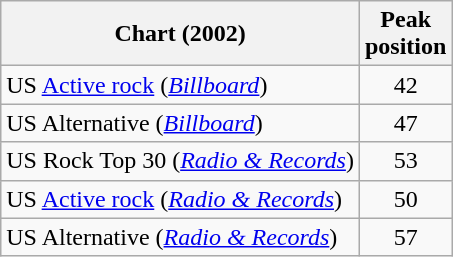<table class="wikitable sortable">
<tr>
<th>Chart (2002)</th>
<th>Peak<br>position</th>
</tr>
<tr>
<td>US <a href='#'>Active rock</a> (<em><a href='#'>Billboard</a></em>)</td>
<td style="text-align:center;">42</td>
</tr>
<tr>
<td>US Alternative (<em><a href='#'>Billboard</a></em>)</td>
<td style="text-align:center;">47</td>
</tr>
<tr>
<td>US Rock Top 30 (<em><a href='#'>Radio & Records</a></em>)</td>
<td style="text-align:center;">53</td>
</tr>
<tr>
<td>US <a href='#'>Active rock</a> (<em><a href='#'>Radio & Records</a></em>)</td>
<td style="text-align:center;">50</td>
</tr>
<tr>
<td>US Alternative (<em><a href='#'>Radio & Records</a></em>)</td>
<td style="text-align:center;">57</td>
</tr>
</table>
